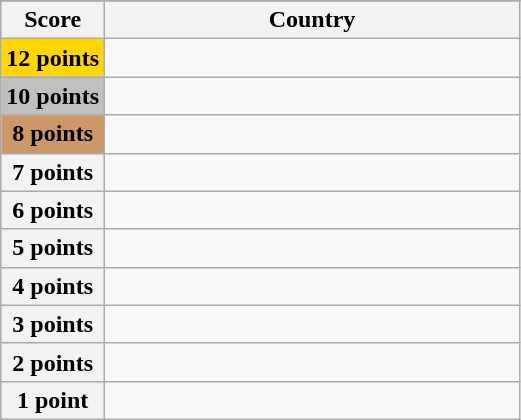<table class="wikitable">
<tr>
</tr>
<tr>
<th scope="col" width="20%">Score</th>
<th scope="col">Country</th>
</tr>
<tr>
<th scope="row" style="background:gold">12 points</th>
<td></td>
</tr>
<tr>
<th scope="row" style="background:silver">10 points</th>
<td></td>
</tr>
<tr>
<th scope="row" style="background:#CC9966">8 points</th>
<td></td>
</tr>
<tr>
<th scope="row">7 points</th>
<td></td>
</tr>
<tr>
<th scope="row">6 points</th>
<td></td>
</tr>
<tr>
<th scope="row">5 points</th>
<td></td>
</tr>
<tr>
<th scope="row">4 points</th>
<td></td>
</tr>
<tr>
<th scope="row">3 points</th>
<td></td>
</tr>
<tr>
<th scope="row">2 points</th>
<td></td>
</tr>
<tr>
<th scope="row">1 point</th>
<td></td>
</tr>
</table>
